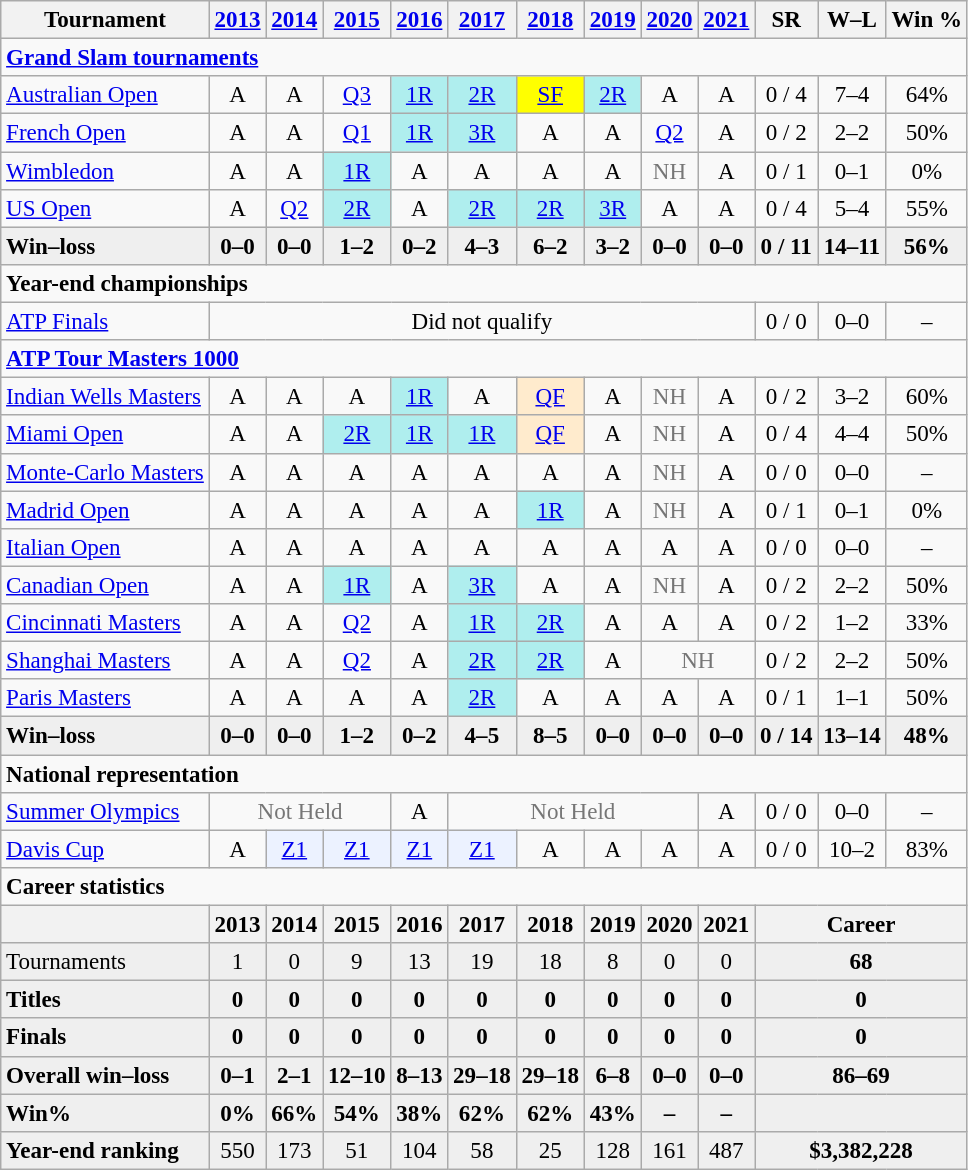<table class=wikitable style=text-align:center;font-size:96%>
<tr>
<th>Tournament</th>
<th><a href='#'>2013</a></th>
<th><a href='#'>2014</a></th>
<th><a href='#'>2015</a></th>
<th><a href='#'>2016</a></th>
<th><a href='#'>2017</a></th>
<th><a href='#'>2018</a></th>
<th><a href='#'>2019</a></th>
<th><a href='#'>2020</a></th>
<th><a href='#'>2021</a></th>
<th>SR</th>
<th>W–L</th>
<th>Win %</th>
</tr>
<tr>
<td colspan=15 align=left><a href='#'><strong>Grand Slam tournaments</strong></a></td>
</tr>
<tr>
<td align=left><a href='#'>Australian Open</a></td>
<td>A</td>
<td>A</td>
<td><a href='#'>Q3</a></td>
<td bgcolor=afeeee><a href='#'>1R</a></td>
<td bgcolor=afeeee><a href='#'>2R</a></td>
<td bgcolor=yellow><a href='#'>SF</a></td>
<td bgcolor=afeeee><a href='#'>2R</a></td>
<td>A</td>
<td>A</td>
<td>0 / 4</td>
<td>7–4</td>
<td>64%</td>
</tr>
<tr>
<td align=left><a href='#'>French Open</a></td>
<td>A</td>
<td>A</td>
<td><a href='#'>Q1</a></td>
<td bgcolor=afeeee><a href='#'>1R</a></td>
<td bgcolor=afeeee><a href='#'>3R</a></td>
<td>A</td>
<td>A</td>
<td><a href='#'>Q2</a></td>
<td>A</td>
<td>0 / 2</td>
<td>2–2</td>
<td>50%</td>
</tr>
<tr>
<td align=left><a href='#'>Wimbledon</a></td>
<td>A</td>
<td>A</td>
<td bgcolor=afeeee><a href='#'>1R</a></td>
<td>A</td>
<td>A</td>
<td>A</td>
<td>A</td>
<td style=color:#767676>NH</td>
<td>A</td>
<td>0 / 1</td>
<td>0–1</td>
<td>0%</td>
</tr>
<tr>
<td align=left><a href='#'>US Open</a></td>
<td>A</td>
<td><a href='#'>Q2</a></td>
<td style=background:#afeeee><a href='#'>2R</a></td>
<td>A</td>
<td style=background:#afeeee><a href='#'>2R</a></td>
<td style=background:#afeeee><a href='#'>2R</a></td>
<td style=background:#afeeee><a href='#'>3R</a></td>
<td>A</td>
<td>A</td>
<td>0 / 4</td>
<td>5–4</td>
<td>55%</td>
</tr>
<tr style=font-weight:bold;background:#efefef>
<td style=text-align:left>Win–loss</td>
<td>0–0</td>
<td>0–0</td>
<td>1–2</td>
<td>0–2</td>
<td>4–3</td>
<td>6–2</td>
<td>3–2</td>
<td>0–0</td>
<td>0–0</td>
<td>0 / 11</td>
<td>14–11</td>
<td>56%</td>
</tr>
<tr>
<td colspan=15 align=left><strong>Year-end championships</strong></td>
</tr>
<tr>
<td align=left><a href='#'>ATP Finals</a></td>
<td colspan=9>Did not qualify</td>
<td>0 / 0</td>
<td>0–0</td>
<td>–</td>
</tr>
<tr>
<td colspan=15 align=left><strong><a href='#'>ATP Tour Masters 1000</a></strong></td>
</tr>
<tr>
<td align=left><a href='#'>Indian Wells Masters</a></td>
<td>A</td>
<td>A</td>
<td>A</td>
<td bgcolor=afeeee><a href='#'>1R</a></td>
<td>A</td>
<td bgcolor=ffebcd><a href='#'>QF</a></td>
<td>A</td>
<td style=color:#767676>NH</td>
<td>A</td>
<td>0 / 2</td>
<td>3–2</td>
<td>60%</td>
</tr>
<tr>
<td align=left><a href='#'>Miami Open</a></td>
<td>A</td>
<td>A</td>
<td bgcolor=afeeee><a href='#'>2R</a></td>
<td bgcolor=afeeee><a href='#'>1R</a></td>
<td bgcolor=afeeee><a href='#'>1R</a></td>
<td bgcolor=ffebcd><a href='#'>QF</a></td>
<td>A</td>
<td style=color:#767676>NH</td>
<td>A</td>
<td>0 / 4</td>
<td>4–4</td>
<td>50%</td>
</tr>
<tr>
<td align=left><a href='#'>Monte-Carlo Masters</a></td>
<td>A</td>
<td>A</td>
<td>A</td>
<td>A</td>
<td>A</td>
<td>A</td>
<td>A</td>
<td style=color:#767676>NH</td>
<td>A</td>
<td>0 / 0</td>
<td>0–0</td>
<td>–</td>
</tr>
<tr>
<td align=left><a href='#'>Madrid Open</a></td>
<td>A</td>
<td>A</td>
<td>A</td>
<td>A</td>
<td>A</td>
<td bgcolor=afeeee><a href='#'>1R</a></td>
<td>A</td>
<td style=color:#767676>NH</td>
<td>A</td>
<td>0 / 1</td>
<td>0–1</td>
<td>0%</td>
</tr>
<tr>
<td align=left><a href='#'>Italian Open</a></td>
<td>A</td>
<td>A</td>
<td>A</td>
<td>A</td>
<td>A</td>
<td>A</td>
<td>A</td>
<td>A</td>
<td>A</td>
<td>0 / 0</td>
<td>0–0</td>
<td>–</td>
</tr>
<tr>
<td align=left><a href='#'>Canadian Open</a></td>
<td>A</td>
<td>A</td>
<td bgcolor=afeeee><a href='#'>1R</a></td>
<td>A</td>
<td bgcolor=afeeee><a href='#'>3R</a></td>
<td>A</td>
<td>A</td>
<td style=color:#767676>NH</td>
<td>A</td>
<td>0 / 2</td>
<td>2–2</td>
<td>50%</td>
</tr>
<tr>
<td align=left><a href='#'>Cincinnati Masters</a></td>
<td>A</td>
<td>A</td>
<td><a href='#'>Q2</a></td>
<td>A</td>
<td bgcolor=afeeee><a href='#'>1R</a></td>
<td bgcolor=afeeee><a href='#'>2R</a></td>
<td>A</td>
<td>A</td>
<td>A</td>
<td>0 / 2</td>
<td>1–2</td>
<td>33%</td>
</tr>
<tr>
<td align=left><a href='#'>Shanghai Masters</a></td>
<td>A</td>
<td>A</td>
<td><a href='#'>Q2</a></td>
<td>A</td>
<td bgcolor=afeeee><a href='#'>2R</a></td>
<td bgcolor=afeeee><a href='#'>2R</a></td>
<td>A</td>
<td colspan=2 style=color:#767676>NH</td>
<td>0 / 2</td>
<td>2–2</td>
<td>50%</td>
</tr>
<tr>
<td align=left><a href='#'>Paris Masters</a></td>
<td>A</td>
<td>A</td>
<td>A</td>
<td>A</td>
<td bgcolor=afeeee><a href='#'>2R</a></td>
<td>A</td>
<td>A</td>
<td>A</td>
<td>A</td>
<td>0 / 1</td>
<td>1–1</td>
<td>50%</td>
</tr>
<tr style=font-weight:bold;background:#efefef>
<td style=text-align:left>Win–loss</td>
<td>0–0</td>
<td>0–0</td>
<td>1–2</td>
<td>0–2</td>
<td>4–5</td>
<td>8–5</td>
<td>0–0</td>
<td>0–0</td>
<td>0–0</td>
<td>0 / 14</td>
<td>13–14</td>
<td>48%</td>
</tr>
<tr>
<td colspan=15 align=left><strong>National representation</strong></td>
</tr>
<tr>
<td align=left><a href='#'>Summer Olympics</a></td>
<td colspan=3 style=color:#767676>Not Held</td>
<td>A</td>
<td colspan=4 style=color:#767676>Not Held</td>
<td>A</td>
<td>0 / 0</td>
<td>0–0</td>
<td>–</td>
</tr>
<tr>
<td align=left><a href='#'>Davis Cup</a></td>
<td>A</td>
<td bgcolor=ecf2ff><a href='#'>Z1</a></td>
<td bgcolor=ecf2ff><a href='#'>Z1</a></td>
<td bgcolor=ecf2ff><a href='#'>Z1</a></td>
<td bgcolor=ecf2ff><a href='#'>Z1</a></td>
<td>A</td>
<td>A</td>
<td>A</td>
<td>A</td>
<td>0 / 0</td>
<td>10–2</td>
<td>83%</td>
</tr>
<tr>
<td colspan=15 align=left><strong>Career statistics</strong></td>
</tr>
<tr>
<th></th>
<th>2013</th>
<th>2014</th>
<th>2015</th>
<th>2016</th>
<th>2017</th>
<th>2018</th>
<th>2019</th>
<th>2020</th>
<th>2021</th>
<th colspan=3>Career</th>
</tr>
<tr style=background:#efefef>
<td align=left>Tournaments</td>
<td>1</td>
<td>0</td>
<td>9</td>
<td>13</td>
<td>19</td>
<td>18</td>
<td>8</td>
<td>0</td>
<td>0</td>
<td colspan=3><strong>68</strong></td>
</tr>
<tr style=font-weight:bold;background:#efefef>
<td align=left>Titles</td>
<td>0</td>
<td>0</td>
<td>0</td>
<td>0</td>
<td>0</td>
<td>0</td>
<td>0</td>
<td>0</td>
<td>0</td>
<td colspan=3>0</td>
</tr>
<tr style=font-weight:bold;background:#efefef>
<td align=left>Finals</td>
<td>0</td>
<td>0</td>
<td>0</td>
<td>0</td>
<td>0</td>
<td>0</td>
<td>0</td>
<td>0</td>
<td>0</td>
<td colspan=3>0</td>
</tr>
<tr style=font-weight:bold;background:#efefef>
<td style=text-align:left>Overall win–loss</td>
<td>0–1</td>
<td>2–1</td>
<td>12–10</td>
<td>8–13</td>
<td>29–18</td>
<td>29–18</td>
<td>6–8</td>
<td>0–0</td>
<td>0–0</td>
<td colspan=3>86–69</td>
</tr>
<tr style=font-weight:bold;background:#efefef>
<td align=left>Win%</td>
<td>0%</td>
<td>66%</td>
<td>54%</td>
<td>38%</td>
<td>62%</td>
<td>62%</td>
<td>43%</td>
<td>–</td>
<td>–</td>
<td colspan=3></td>
</tr>
<tr style=background:#efefef>
<td align=left><strong>Year-end ranking</strong></td>
<td>550</td>
<td>173</td>
<td>51</td>
<td>104</td>
<td>58</td>
<td>25</td>
<td>128</td>
<td>161</td>
<td>487</td>
<td colspan=3><strong>$3,382,228</strong></td>
</tr>
</table>
